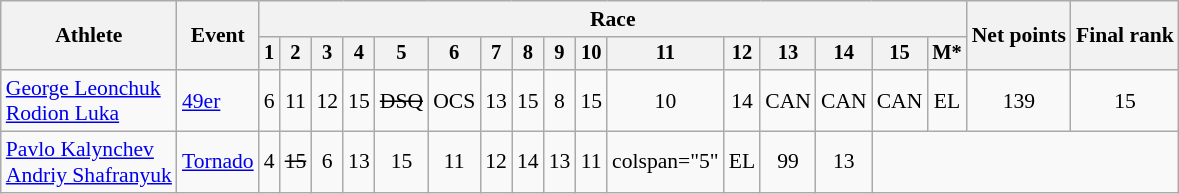<table class="wikitable" style="font-size:90%">
<tr>
<th rowspan="2">Athlete</th>
<th rowspan="2">Event</th>
<th colspan=16>Race</th>
<th rowspan=2>Net points</th>
<th rowspan=2>Final rank</th>
</tr>
<tr style="font-size:95%">
<th>1</th>
<th>2</th>
<th>3</th>
<th>4</th>
<th>5</th>
<th>6</th>
<th>7</th>
<th>8</th>
<th>9</th>
<th>10</th>
<th>11</th>
<th>12</th>
<th>13</th>
<th>14</th>
<th>15</th>
<th>M*</th>
</tr>
<tr align=center>
<td align=left><a href='#'>George Leonchuk</a><br><a href='#'>Rodion Luka</a></td>
<td align=left><a href='#'>49er</a></td>
<td>6</td>
<td>11</td>
<td>12</td>
<td>15</td>
<td><s>DSQ</s></td>
<td>OCS</td>
<td>13</td>
<td>15</td>
<td>8</td>
<td>15</td>
<td>10</td>
<td>14</td>
<td>CAN</td>
<td>CAN</td>
<td>CAN</td>
<td>EL</td>
<td>139</td>
<td>15</td>
</tr>
<tr align=center>
<td align=left><a href='#'>Pavlo Kalynchev</a> <br> <a href='#'>Andriy Shafranyuk</a></td>
<td align=left><a href='#'>Tornado</a></td>
<td>4</td>
<td><s>15</s></td>
<td>6</td>
<td>13</td>
<td>15</td>
<td>11</td>
<td>12</td>
<td>14</td>
<td>13</td>
<td>11</td>
<td>colspan="5" </td>
<td>EL</td>
<td>99</td>
<td>13</td>
</tr>
</table>
